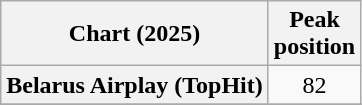<table class="wikitable plainrowheaders" style="text-align:center">
<tr>
<th scope="col">Chart (2025)</th>
<th scope="col">Peak<br>position</th>
</tr>
<tr>
<th scope="row">Belarus Airplay (TopHit)</th>
<td>82</td>
</tr>
<tr>
</tr>
</table>
